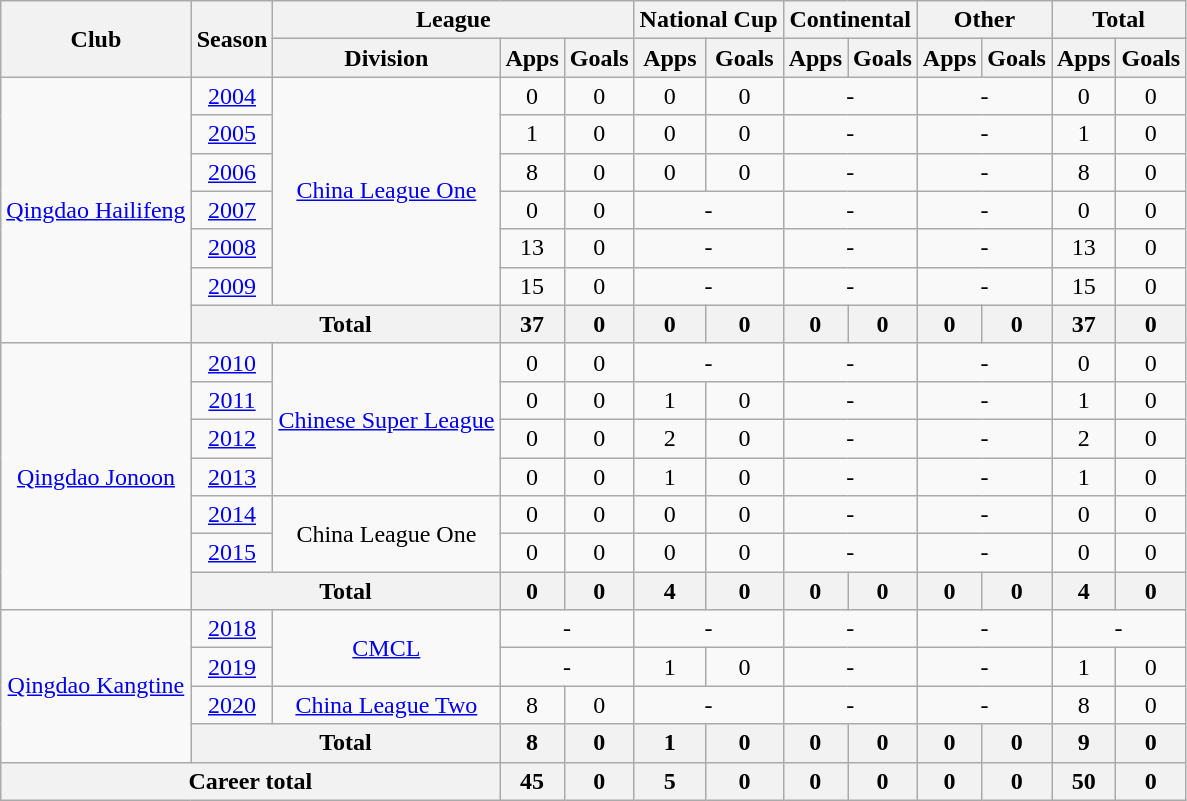<table class="wikitable" style="text-align: center">
<tr>
<th rowspan="2">Club</th>
<th rowspan="2">Season</th>
<th colspan="3">League</th>
<th colspan="2">National Cup</th>
<th colspan="2">Continental</th>
<th colspan="2">Other</th>
<th colspan="2">Total</th>
</tr>
<tr>
<th>Division</th>
<th>Apps</th>
<th>Goals</th>
<th>Apps</th>
<th>Goals</th>
<th>Apps</th>
<th>Goals</th>
<th>Apps</th>
<th>Goals</th>
<th>Apps</th>
<th>Goals</th>
</tr>
<tr>
<td rowspan=7><a href='#'>Qingdao Hailifeng</a></td>
<td><a href='#'>2004</a></td>
<td rowspan="6"><a href='#'>China League One</a></td>
<td>0</td>
<td>0</td>
<td>0</td>
<td>0</td>
<td colspan="2">-</td>
<td colspan="2">-</td>
<td>0</td>
<td>0</td>
</tr>
<tr>
<td><a href='#'>2005</a></td>
<td>1</td>
<td>0</td>
<td>0</td>
<td>0</td>
<td colspan="2">-</td>
<td colspan="2">-</td>
<td>1</td>
<td>0</td>
</tr>
<tr>
<td><a href='#'>2006</a></td>
<td>8</td>
<td>0</td>
<td>0</td>
<td>0</td>
<td colspan="2">-</td>
<td colspan="2">-</td>
<td>8</td>
<td>0</td>
</tr>
<tr>
<td><a href='#'>2007</a></td>
<td>0</td>
<td>0</td>
<td colspan="2">-</td>
<td colspan="2">-</td>
<td colspan="2">-</td>
<td>0</td>
<td>0</td>
</tr>
<tr>
<td><a href='#'>2008</a></td>
<td>13</td>
<td>0</td>
<td colspan="2">-</td>
<td colspan="2">-</td>
<td colspan="2">-</td>
<td>13</td>
<td>0</td>
</tr>
<tr>
<td><a href='#'>2009</a></td>
<td>15</td>
<td>0</td>
<td colspan="2">-</td>
<td colspan="2">-</td>
<td colspan="2">-</td>
<td>15</td>
<td>0</td>
</tr>
<tr>
<th colspan=2>Total</th>
<th>37</th>
<th>0</th>
<th>0</th>
<th>0</th>
<th>0</th>
<th>0</th>
<th>0</th>
<th>0</th>
<th>37</th>
<th>0</th>
</tr>
<tr>
<td rowspan=7><a href='#'>Qingdao Jonoon</a></td>
<td><a href='#'>2010</a></td>
<td rowspan="4"><a href='#'>Chinese Super League</a></td>
<td>0</td>
<td>0</td>
<td colspan="2">-</td>
<td colspan="2">-</td>
<td colspan="2">-</td>
<td>0</td>
<td>0</td>
</tr>
<tr>
<td><a href='#'>2011</a></td>
<td>0</td>
<td>0</td>
<td>1</td>
<td>0</td>
<td colspan="2">-</td>
<td colspan="2">-</td>
<td>1</td>
<td>0</td>
</tr>
<tr>
<td><a href='#'>2012</a></td>
<td>0</td>
<td>0</td>
<td>2</td>
<td>0</td>
<td colspan="2">-</td>
<td colspan="2">-</td>
<td>2</td>
<td>0</td>
</tr>
<tr>
<td><a href='#'>2013</a></td>
<td>0</td>
<td>0</td>
<td>1</td>
<td>0</td>
<td colspan="2">-</td>
<td colspan="2">-</td>
<td>1</td>
<td>0</td>
</tr>
<tr>
<td><a href='#'>2014</a></td>
<td rowspan="2">China League One</td>
<td>0</td>
<td>0</td>
<td>0</td>
<td>0</td>
<td colspan="2">-</td>
<td colspan="2">-</td>
<td>0</td>
<td>0</td>
</tr>
<tr>
<td><a href='#'>2015</a></td>
<td>0</td>
<td>0</td>
<td>0</td>
<td>0</td>
<td colspan="2">-</td>
<td colspan="2">-</td>
<td>0</td>
<td>0</td>
</tr>
<tr>
<th colspan=2>Total</th>
<th>0</th>
<th>0</th>
<th>4</th>
<th>0</th>
<th>0</th>
<th>0</th>
<th>0</th>
<th>0</th>
<th>4</th>
<th>0</th>
</tr>
<tr>
<td rowspan=4><a href='#'>Qingdao Kangtine</a></td>
<td><a href='#'>2018</a></td>
<td rowspan=2><a href='#'>CMCL</a></td>
<td colspan="2">-</td>
<td colspan="2">-</td>
<td colspan="2">-</td>
<td colspan="2">-</td>
<td colspan="2">-</td>
</tr>
<tr>
<td><a href='#'>2019</a></td>
<td colspan="2">-</td>
<td>1</td>
<td>0</td>
<td colspan="2">-</td>
<td colspan="2">-</td>
<td>1</td>
<td>0</td>
</tr>
<tr>
<td><a href='#'>2020</a></td>
<td><a href='#'>China League Two</a></td>
<td>8</td>
<td>0</td>
<td colspan="2">-</td>
<td colspan="2">-</td>
<td colspan="2">-</td>
<td>8</td>
<td>0</td>
</tr>
<tr>
<th colspan=2>Total</th>
<th>8</th>
<th>0</th>
<th>1</th>
<th>0</th>
<th>0</th>
<th>0</th>
<th>0</th>
<th>0</th>
<th>9</th>
<th>0</th>
</tr>
<tr>
<th colspan=3>Career total</th>
<th>45</th>
<th>0</th>
<th>5</th>
<th>0</th>
<th>0</th>
<th>0</th>
<th>0</th>
<th>0</th>
<th>50</th>
<th>0</th>
</tr>
</table>
